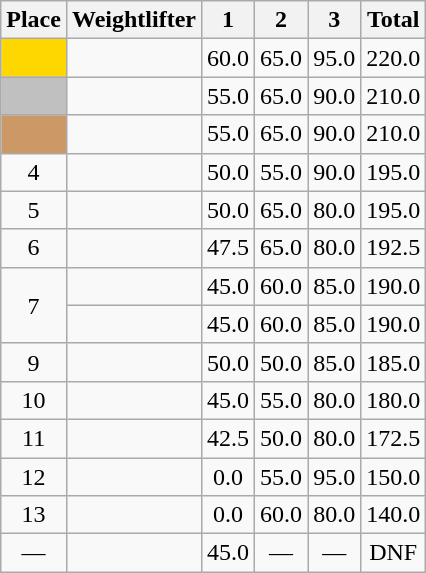<table class=wikitable style="text-align:center">
<tr>
<th>Place</th>
<th>Weightlifter</th>
<th>1</th>
<th>2</th>
<th>3</th>
<th>Total</th>
</tr>
<tr>
<td bgcolor=gold></td>
<td align=left></td>
<td>60.0</td>
<td>65.0</td>
<td>95.0</td>
<td>220.0</td>
</tr>
<tr>
<td bgcolor=silver></td>
<td align=left></td>
<td>55.0</td>
<td>65.0</td>
<td>90.0</td>
<td>210.0</td>
</tr>
<tr>
<td bgcolor=cc9966></td>
<td align=left></td>
<td>55.0</td>
<td>65.0</td>
<td>90.0</td>
<td>210.0</td>
</tr>
<tr>
<td>4</td>
<td align=left></td>
<td>50.0</td>
<td>55.0</td>
<td>90.0</td>
<td>195.0</td>
</tr>
<tr>
<td>5</td>
<td align=left></td>
<td>50.0</td>
<td>65.0</td>
<td>80.0</td>
<td>195.0</td>
</tr>
<tr>
<td>6</td>
<td align=left></td>
<td>47.5</td>
<td>65.0</td>
<td>80.0</td>
<td>192.5</td>
</tr>
<tr>
<td rowspan=2>7</td>
<td align=left></td>
<td>45.0</td>
<td>60.0</td>
<td>85.0</td>
<td>190.0</td>
</tr>
<tr>
<td align=left></td>
<td>45.0</td>
<td>60.0</td>
<td>85.0</td>
<td>190.0</td>
</tr>
<tr>
<td>9</td>
<td align=left></td>
<td>50.0</td>
<td>50.0</td>
<td>85.0</td>
<td>185.0</td>
</tr>
<tr>
<td>10</td>
<td align=left></td>
<td>45.0</td>
<td>55.0</td>
<td>80.0</td>
<td>180.0</td>
</tr>
<tr>
<td>11</td>
<td align=left></td>
<td>42.5</td>
<td>50.0</td>
<td>80.0</td>
<td>172.5</td>
</tr>
<tr>
<td>12</td>
<td align=left></td>
<td>0.0</td>
<td>55.0</td>
<td>95.0</td>
<td>150.0</td>
</tr>
<tr>
<td>13</td>
<td align=left></td>
<td>0.0</td>
<td>60.0</td>
<td>80.0</td>
<td>140.0</td>
</tr>
<tr>
<td>—</td>
<td align=left></td>
<td>45.0</td>
<td>—</td>
<td>—</td>
<td>DNF</td>
</tr>
</table>
